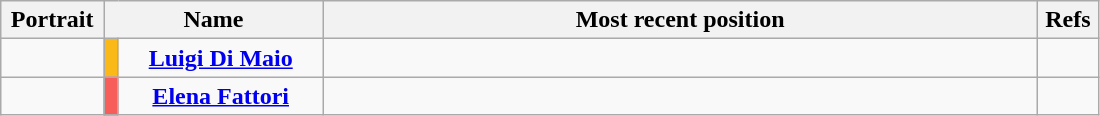<table class="wikitable" style="text-align:center; width:58%; border:1px #AAAAFF solid">
<tr>
<th>Portrait</th>
<th colspan=2 width=20%>Name</th>
<th width=65%>Most recent position</th>
<th>Refs</th>
</tr>
<tr>
<td></td>
<td style="color:inherit;background:#FBB917;"></td>
<td><strong><a href='#'>Luigi Di Maio</a></strong><br></td>
<td><br></td>
<td></td>
</tr>
<tr>
<td></td>
<td style="color:inherit;background:#F75D59;"></td>
<td><strong><a href='#'>Elena Fattori</a></strong><br></td>
<td><br></td>
<td></td>
</tr>
</table>
